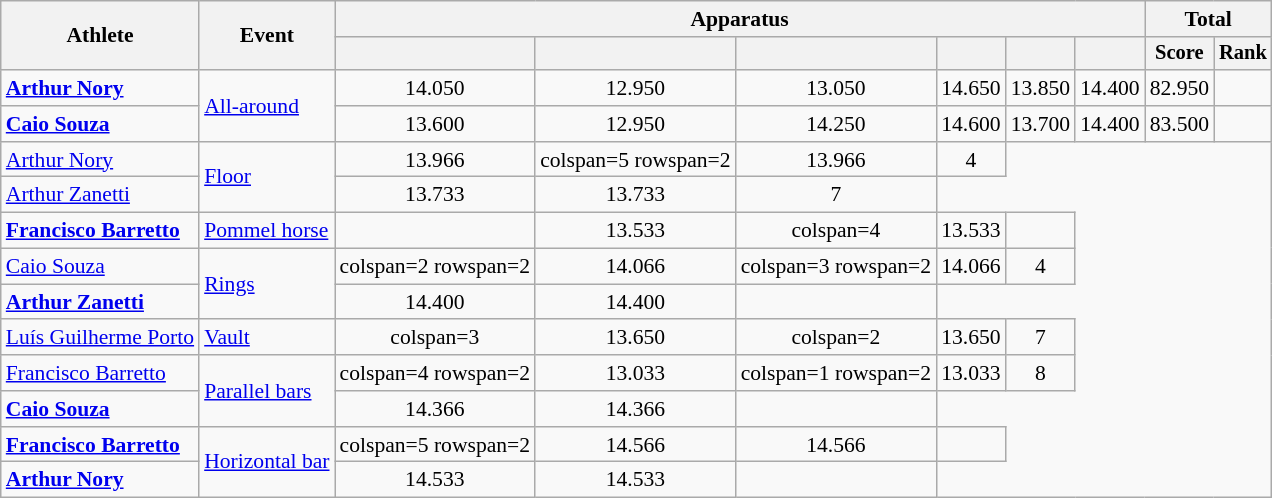<table class=wikitable style=font-size:90%;text-align:center>
<tr>
<th rowspan=2>Athlete</th>
<th rowspan=2>Event</th>
<th colspan=6>Apparatus</th>
<th colspan=2>Total</th>
</tr>
<tr style=font-size:95%>
<th></th>
<th></th>
<th></th>
<th></th>
<th></th>
<th></th>
<th>Score</th>
<th>Rank</th>
</tr>
<tr>
<td align=left><strong><a href='#'>Arthur Nory</a></strong></td>
<td align=left rowspan=2><a href='#'>All-around</a></td>
<td>14.050</td>
<td>12.950</td>
<td>13.050</td>
<td>14.650</td>
<td>13.850</td>
<td>14.400</td>
<td>82.950</td>
<td></td>
</tr>
<tr>
<td align=left><strong><a href='#'>Caio Souza</a></strong></td>
<td>13.600</td>
<td>12.950</td>
<td>14.250</td>
<td>14.600</td>
<td>13.700</td>
<td>14.400</td>
<td>83.500</td>
<td></td>
</tr>
<tr>
<td align=left><a href='#'>Arthur Nory</a></td>
<td align=left rowspan=2><a href='#'>Floor</a></td>
<td>13.966</td>
<td>colspan=5 rowspan=2</td>
<td>13.966</td>
<td>4</td>
</tr>
<tr>
<td align=left><a href='#'>Arthur Zanetti</a></td>
<td>13.733</td>
<td>13.733</td>
<td>7</td>
</tr>
<tr>
<td align=left><strong><a href='#'>Francisco Barretto</a></strong></td>
<td align=left><a href='#'>Pommel horse</a></td>
<td></td>
<td>13.533</td>
<td>colspan=4</td>
<td>13.533</td>
<td></td>
</tr>
<tr>
<td align=left><a href='#'>Caio Souza</a></td>
<td align=left rowspan=2><a href='#'>Rings</a></td>
<td>colspan=2 rowspan=2</td>
<td>14.066</td>
<td>colspan=3 rowspan=2</td>
<td>14.066</td>
<td>4</td>
</tr>
<tr>
<td align=left><strong><a href='#'>Arthur Zanetti</a></strong></td>
<td>14.400</td>
<td>14.400</td>
<td></td>
</tr>
<tr>
<td align=left><a href='#'>Luís Guilherme Porto</a></td>
<td align=left><a href='#'>Vault</a></td>
<td>colspan=3</td>
<td>13.650</td>
<td>colspan=2</td>
<td>13.650</td>
<td>7</td>
</tr>
<tr>
<td align=left><a href='#'>Francisco Barretto</a></td>
<td align=left rowspan=2><a href='#'>Parallel bars</a></td>
<td>colspan=4 rowspan=2 </td>
<td>13.033</td>
<td>colspan=1 rowspan=2 </td>
<td>13.033</td>
<td>8</td>
</tr>
<tr>
<td align=left><strong><a href='#'>Caio Souza</a></strong></td>
<td>14.366</td>
<td>14.366</td>
<td></td>
</tr>
<tr>
<td align=left><strong><a href='#'>Francisco Barretto</a></strong></td>
<td align=left rowspan=2><a href='#'>Horizontal bar</a></td>
<td>colspan=5 rowspan=2</td>
<td>14.566</td>
<td>14.566</td>
<td></td>
</tr>
<tr>
<td align=left><strong><a href='#'>Arthur Nory</a></strong></td>
<td>14.533</td>
<td>14.533</td>
<td></td>
</tr>
</table>
